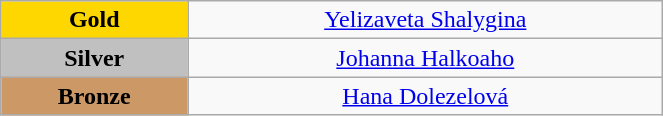<table class="wikitable" style="text-align:center; " width="35%">
<tr>
<td bgcolor="gold"><strong>Gold</strong></td>
<td><a href='#'>Yelizaveta Shalygina</a><br>  <small><em></em></small></td>
</tr>
<tr>
<td bgcolor="silver"><strong>Silver</strong></td>
<td><a href='#'>Johanna Halkoaho</a><br>  <small><em></em></small></td>
</tr>
<tr>
<td bgcolor="CC9966"><strong>Bronze</strong></td>
<td><a href='#'>Hana Dolezelová</a><br>  <small><em></em></small></td>
</tr>
</table>
